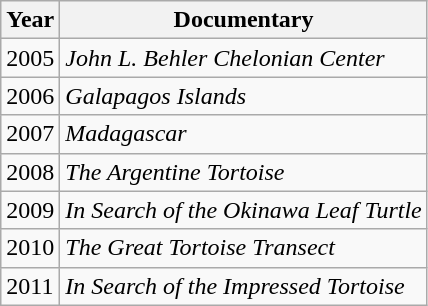<table class="wikitable">
<tr>
<th>Year</th>
<th>Documentary</th>
</tr>
<tr>
<td>2005</td>
<td><em>John L. Behler Chelonian Center</em></td>
</tr>
<tr>
<td>2006</td>
<td><em>Galapagos Islands</em></td>
</tr>
<tr>
<td>2007</td>
<td><em>Madagascar</em></td>
</tr>
<tr>
<td>2008</td>
<td><em>The Argentine Tortoise</em></td>
</tr>
<tr>
<td>2009</td>
<td><em>In Search of the Okinawa Leaf Turtle</em></td>
</tr>
<tr>
<td>2010</td>
<td><em>The Great Tortoise Transect</em></td>
</tr>
<tr>
<td>2011</td>
<td><em>In Search of the Impressed Tortoise</em></td>
</tr>
</table>
